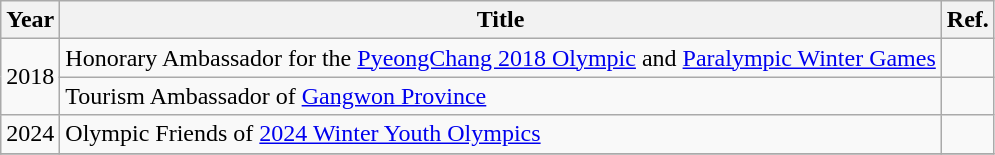<table class="wikitable">
<tr>
<th>Year</th>
<th>Title</th>
<th>Ref.</th>
</tr>
<tr>
<td rowspan=2>2018</td>
<td>Honorary Ambassador for the <a href='#'>PyeongChang 2018 Olympic</a> and <a href='#'>Paralympic Winter Games</a> </td>
<td align=center></td>
</tr>
<tr>
<td>Tourism Ambassador of <a href='#'>Gangwon Province</a> </td>
<td align=center></td>
</tr>
<tr>
<td>2024</td>
<td>Olympic Friends of <a href='#'>2024 Winter Youth Olympics</a></td>
<td align=center></td>
</tr>
<tr>
</tr>
</table>
